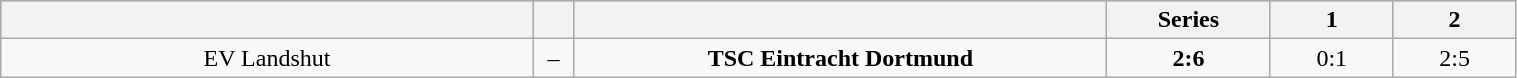<table class="wikitable" width="80%">
<tr style="background-color:#c0c0c0;">
<th style="width:32.5%;"></th>
<th style="width:2.5%;"></th>
<th style="width:32.5%;"></th>
<th style="width:10%;">Series</th>
<th style="width:7.5%;">1</th>
<th style="width:7.5%;">2</th>
</tr>
<tr align="center">
<td>EV Landshut</td>
<td>–</td>
<td><strong>TSC Eintracht Dortmund</strong></td>
<td><strong>2:6</strong></td>
<td>0:1</td>
<td>2:5</td>
</tr>
</table>
